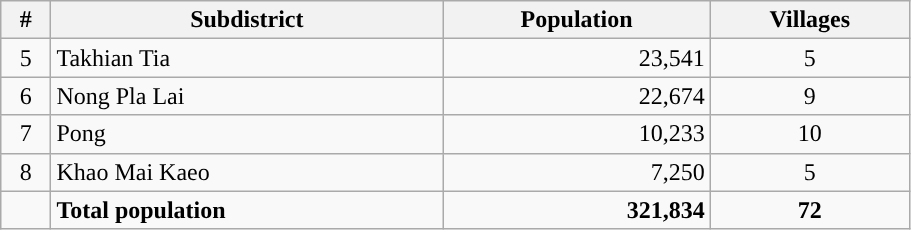<table class="wikitable" style="width:48%; display:inline-table;">
<tr>
<th>#</th>
<th>Subdistrict</th>
<th>Population</th>
<th>Villages</th>
</tr>
<tr>
<td style="text-align:center;">5</td>
<td>Takhian Tia</td>
<td style="text-align:right;">23,541</td>
<td style="text-align:center;">5</td>
</tr>
<tr>
<td style="text-align:center;">6</td>
<td>Nong Pla Lai</td>
<td style="text-align:right;">22,674</td>
<td style="text-align:center;">9</td>
</tr>
<tr>
<td style="text-align:center;">7</td>
<td>Pong</td>
<td style="text-align:right;">10,233</td>
<td style="text-align:center;">10</td>
</tr>
<tr>
<td style="text-align:center;">8</td>
<td>Khao Mai Kaeo</td>
<td style="text-align:right;">7,250</td>
<td style="text-align:center;">5</td>
</tr>
<tr>
<td></td>
<td><strong>Total population</strong></td>
<td style="text-align:right;"><strong>321,834</strong></td>
<td style="text-align:center;"><strong>72</strong></td>
</tr>
</table>
